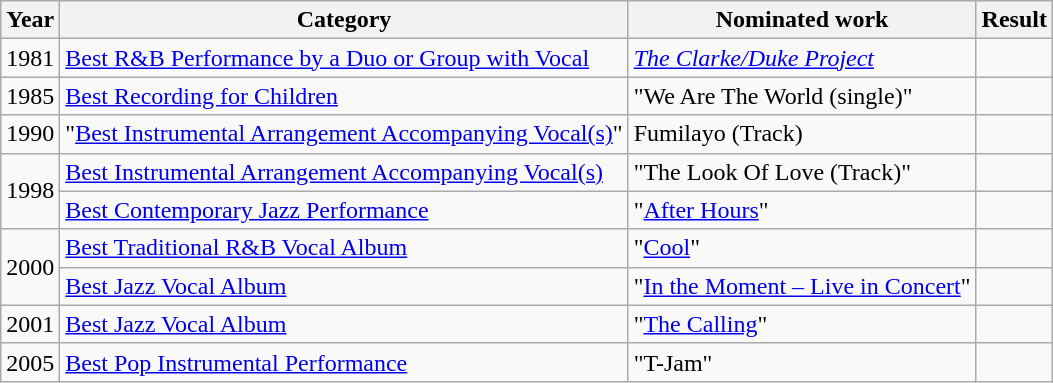<table class="wikitable sortable">
<tr>
<th>Year</th>
<th>Category</th>
<th>Nominated work</th>
<th>Result</th>
</tr>
<tr>
<td>1981</td>
<td><a href='#'>Best R&B Performance by a Duo or Group with Vocal</a></td>
<td><em><a href='#'>The Clarke/Duke Project</a></em></td>
<td></td>
</tr>
<tr>
<td>1985</td>
<td><a href='#'>Best Recording for Children</a></td>
<td>"We Are The World (single)"</td>
<td></td>
</tr>
<tr>
<td>1990</td>
<td>"<a href='#'>Best Instrumental Arrangement Accompanying Vocal(s)</a>"</td>
<td>Fumilayo (Track)</td>
<td></td>
</tr>
<tr>
<td rowspan=2>1998</td>
<td><a href='#'>Best Instrumental Arrangement Accompanying Vocal(s)</a></td>
<td>"The Look Of Love (Track)"</td>
<td></td>
</tr>
<tr>
<td><a href='#'>Best Contemporary Jazz Performance</a></td>
<td>"<a href='#'>After Hours</a>"</td>
<td></td>
</tr>
<tr>
<td rowspan=2>2000</td>
<td><a href='#'>Best Traditional R&B Vocal Album</a></td>
<td>"<a href='#'>Cool</a>"</td>
<td></td>
</tr>
<tr>
<td><a href='#'>Best Jazz Vocal Album</a></td>
<td>"<a href='#'>In the Moment – Live in Concert</a>"</td>
<td></td>
</tr>
<tr>
<td>2001</td>
<td><a href='#'>Best Jazz Vocal Album</a></td>
<td>"<a href='#'>The Calling</a>"</td>
<td></td>
</tr>
<tr>
<td>2005</td>
<td><a href='#'>Best Pop Instrumental Performance</a></td>
<td>"T-Jam"</td>
<td></td>
</tr>
</table>
